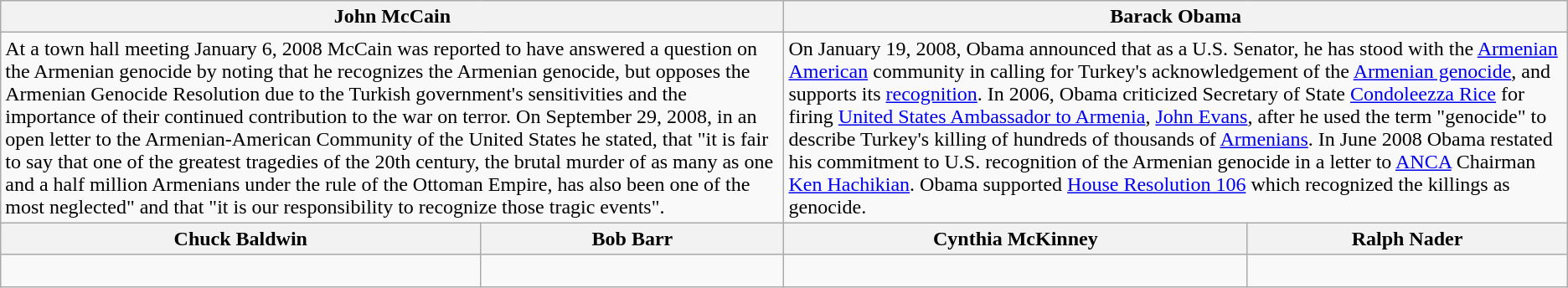<table class="wikitable">
<tr>
<th colspan="2">John McCain</th>
<th colspan="2">Barack Obama</th>
</tr>
<tr valign="top">
<td colspan="2" width="50%">At a town hall meeting January 6, 2008 McCain was reported to have answered a question on the Armenian genocide by noting that he recognizes the Armenian genocide, but opposes the Armenian Genocide Resolution due to the Turkish government's sensitivities and the importance of their continued contribution to the war on terror. On September 29, 2008, in an open letter to the Armenian-American Community of the United States he stated, that "it is fair to say that one of the greatest tragedies of the 20th century, the brutal murder of as many as one and a half million Armenians under the rule of the Ottoman Empire, has also been one of the most neglected" and that "it is our responsibility to recognize those tragic events".</td>
<td colspan="2" width="50%">On January 19, 2008, Obama announced that as a U.S. Senator, he has stood with the <a href='#'>Armenian American</a> community in calling for Turkey's acknowledgement of the <a href='#'>Armenian genocide</a>, and supports its <a href='#'>recognition</a>. In 2006, Obama criticized Secretary of State <a href='#'>Condoleezza Rice</a> for firing <a href='#'>United States Ambassador to Armenia</a>, <a href='#'>John Evans</a>, after he used the term "genocide" to describe Turkey's killing of hundreds of thousands of <a href='#'>Armenians</a>. In June 2008 Obama restated his commitment to U.S. recognition of the Armenian genocide in a letter to <a href='#'>ANCA</a> Chairman <a href='#'>Ken Hachikian</a>.  Obama supported <a href='#'>House Resolution 106</a> which recognized the killings as genocide.</td>
</tr>
<tr>
<th>Chuck Baldwin</th>
<th>Bob Barr</th>
<th>Cynthia McKinney</th>
<th>Ralph Nader</th>
</tr>
<tr valign="top">
<td> </td>
<td></td>
<td></td>
<td></td>
</tr>
</table>
